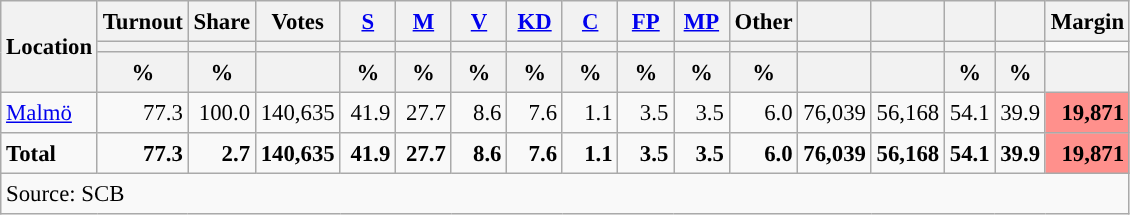<table class="wikitable sortable" style="text-align:right; font-size:95%; line-height:20px;">
<tr>
<th rowspan="3">Location</th>
<th>Turnout</th>
<th>Share</th>
<th>Votes</th>
<th width="30px" class="unsortable"><a href='#'>S</a></th>
<th width="30px" class="unsortable"><a href='#'>M</a></th>
<th width="30px" class="unsortable"><a href='#'>V</a></th>
<th width="30px" class="unsortable"><a href='#'>KD</a></th>
<th width="30px" class="unsortable"><a href='#'>C</a></th>
<th width="30px" class="unsortable"><a href='#'>FP</a></th>
<th width="30px" class="unsortable"><a href='#'>MP</a></th>
<th width="30px" class="unsortable">Other</th>
<th></th>
<th></th>
<th></th>
<th></th>
<th>Margin</th>
</tr>
<tr>
<th></th>
<th></th>
<th></th>
<th style="background:"></th>
<th style="background:"></th>
<th style="background:"></th>
<th style="background:"></th>
<th style="background:"></th>
<th style="background:"></th>
<th style="background:"></th>
<th style="background:"></th>
<th style="background:"></th>
<th style="background:"></th>
<th style="background:"></th>
<th style="background:"></th>
</tr>
<tr>
<th data-sort-type="number">%</th>
<th data-sort-type="number">%</th>
<th></th>
<th data-sort-type="number">%</th>
<th data-sort-type="number">%</th>
<th data-sort-type="number">%</th>
<th data-sort-type="number">%</th>
<th data-sort-type="number">%</th>
<th data-sort-type="number">%</th>
<th data-sort-type="number">%</th>
<th data-sort-type="number">%</th>
<th data-sort-type="number"></th>
<th data-sort-type="number"></th>
<th data-sort-type="number">%</th>
<th data-sort-type="number">%</th>
<th data-sort-type="number"></th>
</tr>
<tr>
<td align=left><a href='#'>Malmö</a></td>
<td>77.3</td>
<td>100.0</td>
<td>140,635</td>
<td>41.9</td>
<td>27.7</td>
<td>8.6</td>
<td>7.6</td>
<td>1.1</td>
<td>3.5</td>
<td>3.5</td>
<td>6.0</td>
<td>76,039</td>
<td>56,168</td>
<td>54.1</td>
<td>39.9</td>
<td bgcolor=#ff908c><strong>19,871</strong></td>
</tr>
<tr>
<td align=left><strong>Total</strong></td>
<td><strong>77.3</strong></td>
<td><strong>2.7</strong></td>
<td><strong>140,635</strong></td>
<td><strong>41.9</strong></td>
<td><strong>27.7</strong></td>
<td><strong>8.6</strong></td>
<td><strong>7.6</strong></td>
<td><strong>1.1</strong></td>
<td><strong>3.5</strong></td>
<td><strong>3.5</strong></td>
<td><strong>6.0</strong></td>
<td><strong>76,039</strong></td>
<td><strong>56,168</strong></td>
<td><strong>54.1</strong></td>
<td><strong>39.9</strong></td>
<td bgcolor=#ff908c><strong>19,871</strong></td>
</tr>
<tr>
<td align=left colspan=17>Source: SCB </td>
</tr>
</table>
